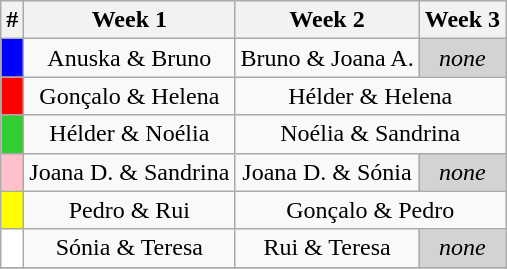<table class="wikitable" style="text-align:center; font-size:auto; width:auto">
<tr>
<th style="width:5">#</th>
<th style="width:10">Week 1 </th>
<th style="width:10">Week 2</th>
<th style="width:10">Week 3 </th>
</tr>
<tr>
<td style="background:blue"></td>
<td>Anuska & Bruno</td>
<td>Bruno & Joana A.</td>
<td colspan="2" style="background:lightgrey"><em>none</em></td>
</tr>
<tr>
<td style="background:red"></td>
<td>Gonçalo & Helena</td>
<td colspan="2">Hélder & Helena</td>
</tr>
<tr>
<td style="background:limegreen"></td>
<td>Hélder & Noélia</td>
<td colspan="2">Noélia & Sandrina</td>
</tr>
<tr>
<td style="background:pink"></td>
<td>Joana D. & Sandrina</td>
<td>Joana D. & Sónia</td>
<td colspan="2" style="background:lightgrey"><em>none</em></td>
</tr>
<tr>
<td style="background:yellow"></td>
<td>Pedro & Rui</td>
<td colspan="2">Gonçalo & Pedro</td>
</tr>
<tr>
<td style="background:white"></td>
<td>Sónia & Teresa</td>
<td>Rui & Teresa</td>
<td colspan="2" style="background:lightgrey"><em>none</em></td>
</tr>
<tr>
</tr>
</table>
